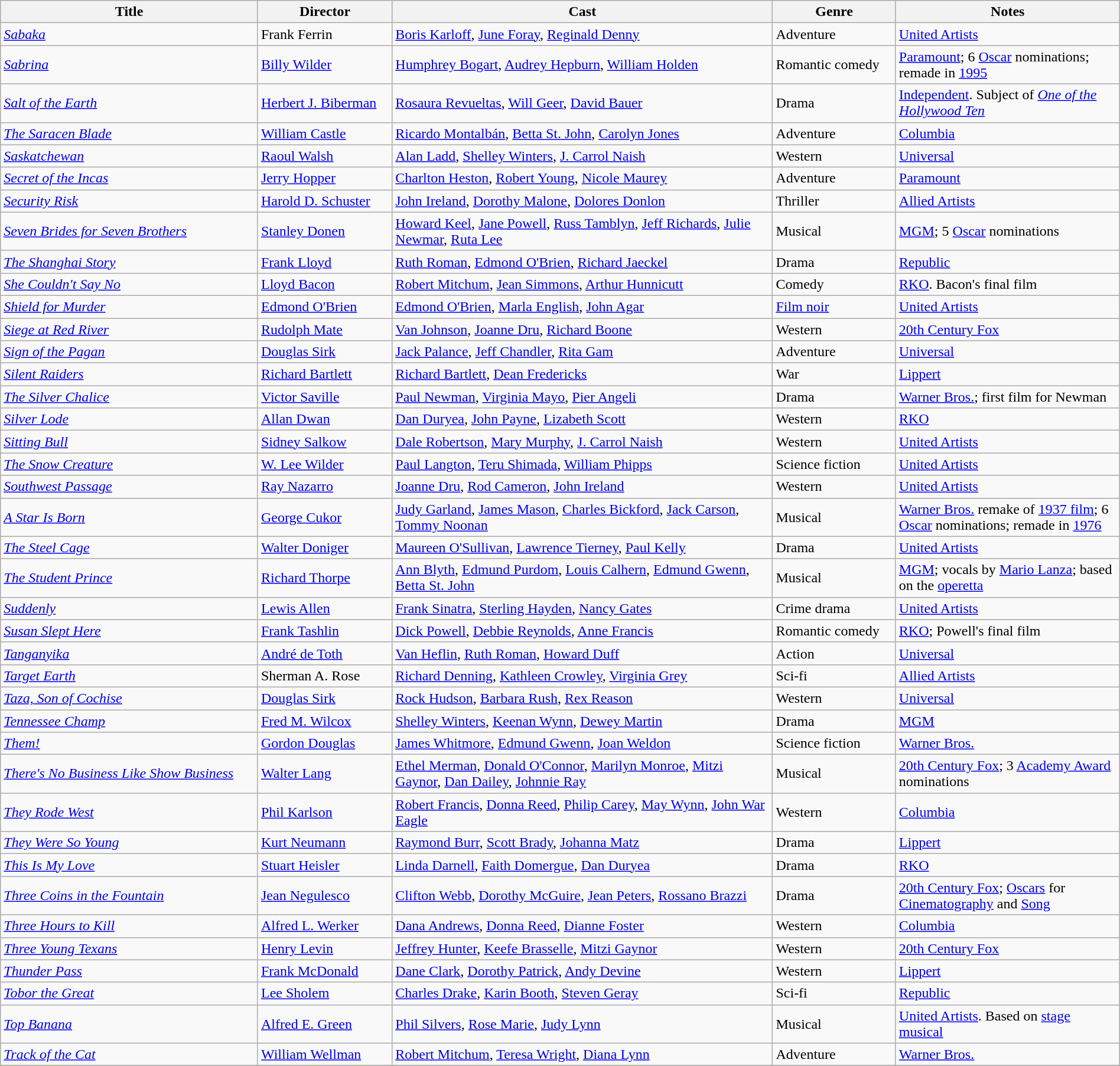<table class="wikitable sortable" style="width:100%;">
<tr>
<th style="width:23%;">Title</th>
<th style="width:12%;">Director</th>
<th style="width:34%;">Cast</th>
<th style="width:11%;">Genre</th>
<th style="width:20%;">Notes</th>
</tr>
<tr>
<td><em><a href='#'>Sabaka</a></em></td>
<td>Frank Ferrin</td>
<td><a href='#'>Boris Karloff</a>, <a href='#'>June Foray</a>, <a href='#'>Reginald Denny</a></td>
<td>Adventure</td>
<td><a href='#'>United Artists</a></td>
</tr>
<tr>
<td><em><a href='#'>Sabrina</a></em></td>
<td><a href='#'>Billy Wilder</a></td>
<td><a href='#'>Humphrey Bogart</a>, <a href='#'>Audrey Hepburn</a>, <a href='#'>William Holden</a></td>
<td>Romantic comedy</td>
<td><a href='#'>Paramount</a>; 6 <a href='#'>Oscar</a> nominations; remade in <a href='#'>1995</a></td>
</tr>
<tr>
<td><em><a href='#'>Salt of the Earth</a></em></td>
<td><a href='#'>Herbert J. Biberman</a></td>
<td><a href='#'>Rosaura Revueltas</a>, <a href='#'>Will Geer</a>, <a href='#'>David Bauer</a></td>
<td>Drama</td>
<td><a href='#'>Independent</a>. Subject of <em><a href='#'>One of the Hollywood Ten</a></em></td>
</tr>
<tr>
<td><em><a href='#'>The Saracen Blade</a></em></td>
<td><a href='#'>William Castle</a></td>
<td><a href='#'>Ricardo Montalbán</a>, <a href='#'>Betta St. John</a>, <a href='#'>Carolyn Jones</a></td>
<td>Adventure</td>
<td><a href='#'>Columbia</a></td>
</tr>
<tr>
<td><em><a href='#'>Saskatchewan</a></em></td>
<td><a href='#'>Raoul Walsh</a></td>
<td><a href='#'>Alan Ladd</a>, <a href='#'>Shelley Winters</a>, <a href='#'>J. Carrol Naish</a></td>
<td>Western</td>
<td><a href='#'>Universal</a></td>
</tr>
<tr>
<td><em><a href='#'>Secret of the Incas</a></em></td>
<td><a href='#'>Jerry Hopper</a></td>
<td><a href='#'>Charlton Heston</a>, <a href='#'>Robert Young</a>, <a href='#'>Nicole Maurey</a></td>
<td>Adventure</td>
<td><a href='#'>Paramount</a></td>
</tr>
<tr>
<td><em><a href='#'>Security Risk</a></em></td>
<td><a href='#'>Harold D. Schuster</a></td>
<td><a href='#'>John Ireland</a>, <a href='#'>Dorothy Malone</a>, <a href='#'>Dolores Donlon</a></td>
<td>Thriller</td>
<td><a href='#'>Allied Artists</a></td>
</tr>
<tr>
<td><em><a href='#'>Seven Brides for Seven Brothers</a></em></td>
<td><a href='#'>Stanley Donen</a></td>
<td><a href='#'>Howard Keel</a>, <a href='#'>Jane Powell</a>, <a href='#'>Russ Tamblyn</a>, <a href='#'>Jeff Richards</a>, <a href='#'>Julie Newmar</a>, <a href='#'>Ruta Lee</a></td>
<td>Musical</td>
<td><a href='#'>MGM</a>; 5 <a href='#'>Oscar</a> nominations</td>
</tr>
<tr>
<td><em><a href='#'>The Shanghai Story</a></em></td>
<td><a href='#'>Frank Lloyd</a></td>
<td><a href='#'>Ruth Roman</a>, <a href='#'>Edmond O'Brien</a>, <a href='#'>Richard Jaeckel</a></td>
<td>Drama</td>
<td><a href='#'>Republic</a></td>
</tr>
<tr>
<td><em><a href='#'>She Couldn't Say No</a></em></td>
<td><a href='#'>Lloyd Bacon</a></td>
<td><a href='#'>Robert Mitchum</a>, <a href='#'>Jean Simmons</a>, <a href='#'>Arthur Hunnicutt</a></td>
<td>Comedy</td>
<td><a href='#'>RKO</a>. Bacon's final film</td>
</tr>
<tr>
<td><em><a href='#'>Shield for Murder</a></em></td>
<td><a href='#'>Edmond O'Brien</a></td>
<td><a href='#'>Edmond O'Brien</a>, <a href='#'>Marla English</a>, <a href='#'>John Agar</a></td>
<td><a href='#'>Film noir</a></td>
<td><a href='#'>United Artists</a></td>
</tr>
<tr>
<td><em><a href='#'>Siege at Red River</a></em></td>
<td><a href='#'>Rudolph Mate</a></td>
<td><a href='#'>Van Johnson</a>, <a href='#'>Joanne Dru</a>, <a href='#'>Richard Boone</a></td>
<td>Western</td>
<td><a href='#'>20th Century Fox</a></td>
</tr>
<tr>
<td><em><a href='#'>Sign of the Pagan</a></em></td>
<td><a href='#'>Douglas Sirk</a></td>
<td><a href='#'>Jack Palance</a>, <a href='#'>Jeff Chandler</a>, <a href='#'>Rita Gam</a></td>
<td>Adventure</td>
<td><a href='#'>Universal</a></td>
</tr>
<tr>
<td><em><a href='#'>Silent Raiders</a></em></td>
<td><a href='#'>Richard Bartlett</a></td>
<td><a href='#'>Richard Bartlett</a>, <a href='#'>Dean Fredericks</a></td>
<td>War</td>
<td><a href='#'>Lippert</a></td>
</tr>
<tr>
<td><em><a href='#'>The Silver Chalice</a></em></td>
<td><a href='#'>Victor Saville</a></td>
<td><a href='#'>Paul Newman</a>, <a href='#'>Virginia Mayo</a>, <a href='#'>Pier Angeli</a></td>
<td>Drama</td>
<td><a href='#'>Warner Bros.</a>; first film for Newman</td>
</tr>
<tr>
<td><em><a href='#'>Silver Lode</a></em></td>
<td><a href='#'>Allan Dwan</a></td>
<td><a href='#'>Dan Duryea</a>, <a href='#'>John Payne</a>, <a href='#'>Lizabeth Scott</a></td>
<td>Western</td>
<td><a href='#'>RKO</a></td>
</tr>
<tr>
<td><em><a href='#'>Sitting Bull</a></em></td>
<td><a href='#'>Sidney Salkow</a></td>
<td><a href='#'>Dale Robertson</a>, <a href='#'>Mary Murphy</a>, <a href='#'>J. Carrol Naish</a></td>
<td>Western</td>
<td><a href='#'>United Artists</a></td>
</tr>
<tr>
<td><em><a href='#'>The Snow Creature</a></em></td>
<td><a href='#'>W. Lee Wilder</a></td>
<td><a href='#'>Paul Langton</a>, <a href='#'>Teru Shimada</a>, <a href='#'>William Phipps</a></td>
<td>Science fiction</td>
<td><a href='#'>United Artists</a></td>
</tr>
<tr>
<td><em><a href='#'>Southwest Passage</a></em></td>
<td><a href='#'>Ray Nazarro</a></td>
<td><a href='#'>Joanne Dru</a>, <a href='#'>Rod Cameron</a>, <a href='#'>John Ireland</a></td>
<td>Western</td>
<td><a href='#'>United Artists</a></td>
</tr>
<tr>
<td><em><a href='#'>A Star Is Born</a></em></td>
<td><a href='#'>George Cukor</a></td>
<td><a href='#'>Judy Garland</a>, <a href='#'>James Mason</a>, <a href='#'>Charles Bickford</a>, <a href='#'>Jack Carson</a>, <a href='#'>Tommy Noonan</a></td>
<td>Musical</td>
<td><a href='#'>Warner Bros.</a> remake of <a href='#'>1937 film</a>; 6 <a href='#'>Oscar</a> nominations; remade in <a href='#'>1976</a></td>
</tr>
<tr>
<td><em><a href='#'>The Steel Cage</a></em></td>
<td><a href='#'>Walter Doniger</a></td>
<td><a href='#'>Maureen O'Sullivan</a>, <a href='#'>Lawrence Tierney</a>, <a href='#'>Paul Kelly</a></td>
<td>Drama</td>
<td><a href='#'>United Artists</a></td>
</tr>
<tr>
<td><em><a href='#'>The Student Prince</a></em></td>
<td><a href='#'>Richard Thorpe</a></td>
<td><a href='#'>Ann Blyth</a>, <a href='#'>Edmund Purdom</a>, <a href='#'>Louis Calhern</a>, <a href='#'>Edmund Gwenn</a>, <a href='#'>Betta St. John</a></td>
<td>Musical</td>
<td><a href='#'>MGM</a>; vocals by <a href='#'>Mario Lanza</a>; based on the <a href='#'>operetta</a></td>
</tr>
<tr>
<td><em><a href='#'>Suddenly</a></em></td>
<td><a href='#'>Lewis Allen</a></td>
<td><a href='#'>Frank Sinatra</a>, <a href='#'>Sterling Hayden</a>, <a href='#'>Nancy Gates</a></td>
<td>Crime drama</td>
<td><a href='#'>United Artists</a></td>
</tr>
<tr>
<td><em><a href='#'>Susan Slept Here</a></em></td>
<td><a href='#'>Frank Tashlin</a></td>
<td><a href='#'>Dick Powell</a>, <a href='#'>Debbie Reynolds</a>, <a href='#'>Anne Francis</a></td>
<td>Romantic comedy</td>
<td><a href='#'>RKO</a>; Powell's final film</td>
</tr>
<tr>
<td><em><a href='#'>Tanganyika</a></em></td>
<td><a href='#'>André de Toth</a></td>
<td><a href='#'>Van Heflin</a>, <a href='#'>Ruth Roman</a>, <a href='#'>Howard Duff</a></td>
<td>Action</td>
<td><a href='#'>Universal</a></td>
</tr>
<tr>
<td><em><a href='#'>Target Earth</a></em></td>
<td>Sherman A. Rose</td>
<td><a href='#'>Richard Denning</a>, <a href='#'>Kathleen Crowley</a>, <a href='#'>Virginia Grey</a></td>
<td>Sci-fi</td>
<td><a href='#'>Allied Artists</a></td>
</tr>
<tr>
<td><em><a href='#'>Taza, Son of Cochise</a></em></td>
<td><a href='#'>Douglas Sirk</a></td>
<td><a href='#'>Rock Hudson</a>, <a href='#'>Barbara Rush</a>, <a href='#'>Rex Reason</a></td>
<td>Western</td>
<td><a href='#'>Universal</a></td>
</tr>
<tr>
<td><em><a href='#'>Tennessee Champ</a></em></td>
<td><a href='#'>Fred M. Wilcox</a></td>
<td><a href='#'>Shelley Winters</a>, <a href='#'>Keenan Wynn</a>, <a href='#'>Dewey Martin</a></td>
<td>Drama</td>
<td><a href='#'>MGM</a></td>
</tr>
<tr>
<td><em><a href='#'>Them!</a></em></td>
<td><a href='#'>Gordon Douglas</a></td>
<td><a href='#'>James Whitmore</a>, <a href='#'>Edmund Gwenn</a>, <a href='#'>Joan Weldon</a></td>
<td>Science fiction</td>
<td><a href='#'>Warner Bros.</a></td>
</tr>
<tr>
<td><em><a href='#'>There's No Business Like Show Business</a></em></td>
<td><a href='#'>Walter Lang</a></td>
<td><a href='#'>Ethel Merman</a>, <a href='#'>Donald O'Connor</a>, <a href='#'>Marilyn Monroe</a>, <a href='#'>Mitzi Gaynor</a>, <a href='#'>Dan Dailey</a>, <a href='#'>Johnnie Ray</a></td>
<td>Musical</td>
<td><a href='#'>20th Century Fox</a>; 3 <a href='#'>Academy Award</a> nominations</td>
</tr>
<tr>
<td><em><a href='#'>They Rode West</a></em></td>
<td><a href='#'>Phil Karlson</a></td>
<td><a href='#'>Robert Francis</a>, <a href='#'>Donna Reed</a>, <a href='#'>Philip Carey</a>, <a href='#'>May Wynn</a>, <a href='#'>John War Eagle</a></td>
<td>Western</td>
<td><a href='#'>Columbia</a></td>
</tr>
<tr>
<td><em><a href='#'>They Were So Young</a></em></td>
<td><a href='#'>Kurt Neumann</a></td>
<td><a href='#'>Raymond Burr</a>, <a href='#'>Scott Brady</a>, <a href='#'>Johanna Matz</a></td>
<td>Drama</td>
<td><a href='#'>Lippert</a></td>
</tr>
<tr>
<td><em><a href='#'>This Is My Love</a></em></td>
<td><a href='#'>Stuart Heisler</a></td>
<td><a href='#'>Linda Darnell</a>, <a href='#'>Faith Domergue</a>, <a href='#'>Dan Duryea</a></td>
<td>Drama</td>
<td><a href='#'>RKO</a></td>
</tr>
<tr>
<td><em><a href='#'>Three Coins in the Fountain</a></em></td>
<td><a href='#'>Jean Negulesco</a></td>
<td><a href='#'>Clifton Webb</a>, <a href='#'>Dorothy McGuire</a>, <a href='#'>Jean Peters</a>, <a href='#'>Rossano Brazzi</a></td>
<td>Drama</td>
<td><a href='#'>20th Century Fox</a>; <a href='#'>Oscars</a> for <a href='#'>Cinematography</a> and <a href='#'>Song</a></td>
</tr>
<tr>
<td><em><a href='#'>Three Hours to Kill</a></em></td>
<td><a href='#'>Alfred L. Werker</a></td>
<td><a href='#'>Dana Andrews</a>, <a href='#'>Donna Reed</a>, <a href='#'>Dianne Foster</a></td>
<td>Western</td>
<td><a href='#'>Columbia</a></td>
</tr>
<tr>
<td><em><a href='#'>Three Young Texans</a></em></td>
<td><a href='#'>Henry Levin</a></td>
<td><a href='#'>Jeffrey Hunter</a>, <a href='#'>Keefe Brasselle</a>, <a href='#'>Mitzi Gaynor</a></td>
<td>Western</td>
<td><a href='#'>20th Century Fox</a></td>
</tr>
<tr>
<td><em><a href='#'>Thunder Pass</a></em></td>
<td><a href='#'>Frank McDonald</a></td>
<td><a href='#'>Dane Clark</a>, <a href='#'>Dorothy Patrick</a>, <a href='#'>Andy Devine</a></td>
<td>Western</td>
<td><a href='#'>Lippert</a></td>
</tr>
<tr>
<td><em><a href='#'>Tobor the Great</a></em></td>
<td><a href='#'>Lee Sholem</a></td>
<td><a href='#'>Charles Drake</a>, <a href='#'>Karin Booth</a>, <a href='#'>Steven Geray</a></td>
<td>Sci-fi</td>
<td><a href='#'>Republic</a></td>
</tr>
<tr>
<td><em><a href='#'>Top Banana</a></em></td>
<td><a href='#'>Alfred E. Green</a></td>
<td><a href='#'>Phil Silvers</a>, <a href='#'>Rose Marie</a>, <a href='#'>Judy Lynn</a></td>
<td>Musical</td>
<td><a href='#'>United Artists</a>. Based on <a href='#'>stage musical</a></td>
</tr>
<tr>
<td><em><a href='#'>Track of the Cat</a></em></td>
<td><a href='#'>William Wellman</a></td>
<td><a href='#'>Robert Mitchum</a>, <a href='#'>Teresa Wright</a>, <a href='#'>Diana Lynn</a></td>
<td>Adventure</td>
<td><a href='#'>Warner Bros.</a></td>
</tr>
<tr>
</tr>
</table>
